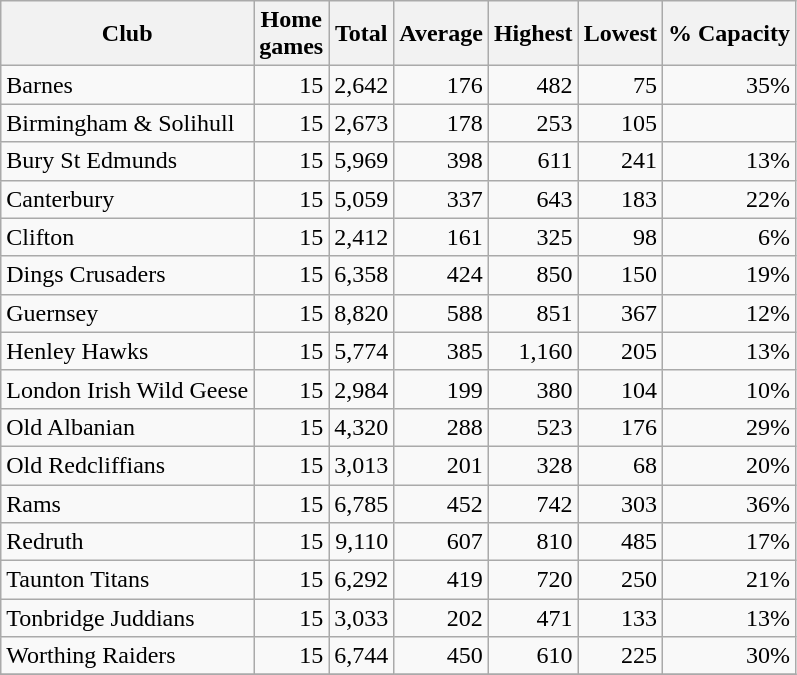<table class="wikitable sortable" style="text-align:right">
<tr>
<th>Club</th>
<th>Home<br>games</th>
<th>Total</th>
<th>Average</th>
<th>Highest</th>
<th>Lowest</th>
<th>% Capacity</th>
</tr>
<tr>
<td style="text-align:left">Barnes</td>
<td>15</td>
<td>2,642</td>
<td>176</td>
<td>482</td>
<td>75</td>
<td>35%</td>
</tr>
<tr>
<td style="text-align:left">Birmingham & Solihull</td>
<td>15</td>
<td>2,673</td>
<td>178</td>
<td>253</td>
<td>105</td>
<td></td>
</tr>
<tr>
<td style="text-align:left">Bury St Edmunds</td>
<td>15</td>
<td>5,969</td>
<td>398</td>
<td>611</td>
<td>241</td>
<td>13%</td>
</tr>
<tr>
<td style="text-align:left">Canterbury</td>
<td>15</td>
<td>5,059</td>
<td>337</td>
<td>643</td>
<td>183</td>
<td>22%</td>
</tr>
<tr>
<td style="text-align:left">Clifton</td>
<td>15</td>
<td>2,412</td>
<td>161</td>
<td>325</td>
<td>98</td>
<td>6%</td>
</tr>
<tr>
<td style="text-align:left">Dings Crusaders</td>
<td>15</td>
<td>6,358</td>
<td>424</td>
<td>850</td>
<td>150</td>
<td>19%</td>
</tr>
<tr>
<td style="text-align:left">Guernsey</td>
<td>15</td>
<td>8,820</td>
<td>588</td>
<td>851</td>
<td>367</td>
<td>12%</td>
</tr>
<tr>
<td style="text-align:left">Henley Hawks</td>
<td>15</td>
<td>5,774</td>
<td>385</td>
<td>1,160</td>
<td>205</td>
<td>13%</td>
</tr>
<tr>
<td style="text-align:left">London Irish Wild Geese</td>
<td>15</td>
<td>2,984</td>
<td>199</td>
<td>380</td>
<td>104</td>
<td>10%</td>
</tr>
<tr>
<td style="text-align:left">Old Albanian</td>
<td>15</td>
<td>4,320</td>
<td>288</td>
<td>523</td>
<td>176</td>
<td>29%</td>
</tr>
<tr>
<td style="text-align:left">Old Redcliffians</td>
<td>15</td>
<td>3,013</td>
<td>201</td>
<td>328</td>
<td>68</td>
<td>20%</td>
</tr>
<tr>
<td style="text-align:left">Rams</td>
<td>15</td>
<td>6,785</td>
<td>452</td>
<td>742</td>
<td>303</td>
<td>36%</td>
</tr>
<tr>
<td style="text-align:left">Redruth</td>
<td>15</td>
<td>9,110</td>
<td>607</td>
<td>810</td>
<td>485</td>
<td>17%</td>
</tr>
<tr>
<td style="text-align:left">Taunton Titans</td>
<td>15</td>
<td>6,292</td>
<td>419</td>
<td>720</td>
<td>250</td>
<td>21%</td>
</tr>
<tr>
<td style="text-align:left">Tonbridge Juddians</td>
<td>15</td>
<td>3,033</td>
<td>202</td>
<td>471</td>
<td>133</td>
<td>13%</td>
</tr>
<tr>
<td style="text-align:left">Worthing Raiders</td>
<td>15</td>
<td>6,744</td>
<td>450</td>
<td>610</td>
<td>225</td>
<td>30%</td>
</tr>
<tr>
</tr>
</table>
